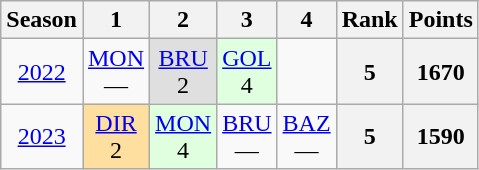<table class="wikitable" style="text-align:center;">
<tr>
<th>Season</th>
<th>1</th>
<th>2</th>
<th>3</th>
<th>4</th>
<th>Rank</th>
<th>Points</th>
</tr>
<tr>
<td><a href='#'>2022</a></td>
<td><a href='#'>MON</a><br>—</td>
<td bgcolor="#dfdfdf"><a href='#'>BRU</a><br>2</td>
<td bgcolor="#dfffdf"><a href='#'>GOL</a><br>4</td>
<td></td>
<th>5</th>
<th>1670</th>
</tr>
<tr>
<td><a href='#'>2023</a></td>
<td bgcolor="#ffdf9f"><a href='#'>DIR</a><br>2</td>
<td bgcolor="#dfffdf"><a href='#'>MON</a><br>4</td>
<td><a href='#'>BRU</a><br>—</td>
<td><a href='#'>BAZ</a><br>—</td>
<th>5</th>
<th>1590</th>
</tr>
</table>
